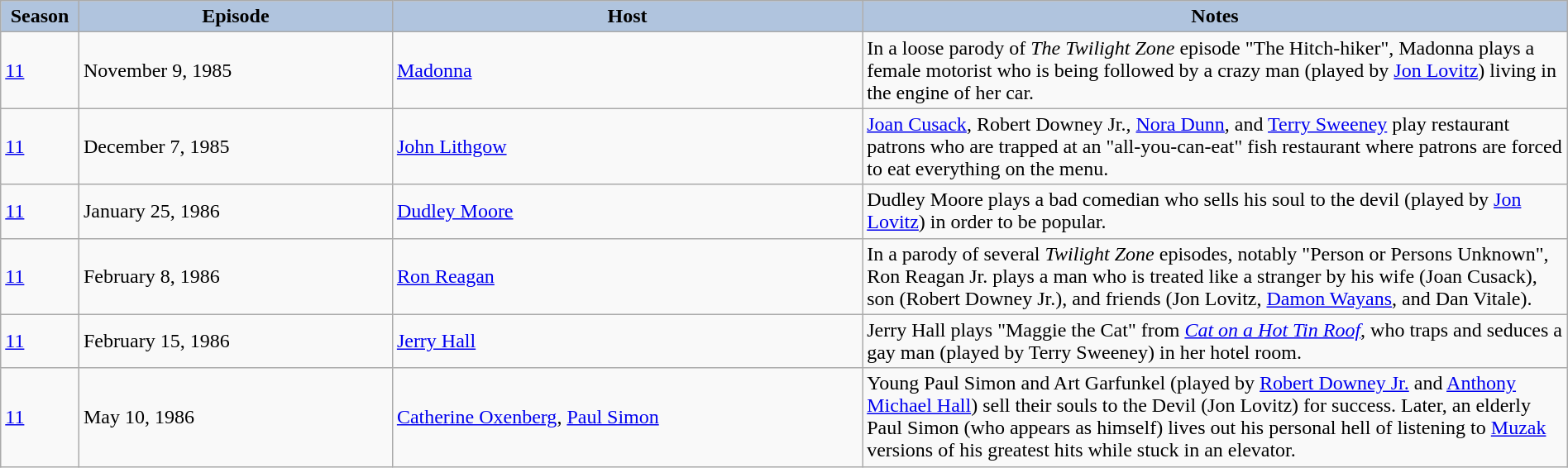<table class="wikitable" style="width:100%;">
<tr>
<th style="background:#B0C4DE;" width="5%">Season</th>
<th style="background:#B0C4DE;" width="20%">Episode</th>
<th style="background:#B0C4DE;" width="30%">Host</th>
<th style="background:#B0C4DE;" width="45%">Notes</th>
</tr>
<tr>
<td><a href='#'>11</a></td>
<td>November 9, 1985</td>
<td><a href='#'>Madonna</a></td>
<td>In a loose parody of <em>The Twilight Zone</em> episode "The Hitch-hiker", Madonna plays a female motorist who is being followed by a crazy man (played by <a href='#'>Jon Lovitz</a>) living in the engine of her car.</td>
</tr>
<tr>
<td><a href='#'>11</a></td>
<td>December 7, 1985</td>
<td><a href='#'>John Lithgow</a></td>
<td><a href='#'>Joan Cusack</a>, Robert Downey Jr., <a href='#'>Nora Dunn</a>, and <a href='#'>Terry Sweeney</a> play restaurant patrons who are trapped at an "all-you-can-eat" fish restaurant where patrons are forced to eat everything on the menu.</td>
</tr>
<tr>
<td><a href='#'>11</a></td>
<td>January 25, 1986</td>
<td><a href='#'>Dudley Moore</a></td>
<td>Dudley Moore plays a bad comedian who sells his soul to the devil (played by <a href='#'>Jon Lovitz</a>) in order to be popular.</td>
</tr>
<tr>
<td><a href='#'>11</a></td>
<td>February 8, 1986</td>
<td><a href='#'>Ron Reagan</a></td>
<td>In a parody of several <em>Twilight Zone</em> episodes, notably "Person or Persons Unknown", Ron Reagan Jr. plays a man who is treated like a stranger by his wife (Joan Cusack), son (Robert Downey Jr.), and friends (Jon Lovitz, <a href='#'>Damon Wayans</a>, and Dan Vitale).</td>
</tr>
<tr>
<td><a href='#'>11</a></td>
<td>February 15, 1986</td>
<td><a href='#'>Jerry Hall</a></td>
<td>Jerry Hall plays "Maggie the Cat" from <em><a href='#'>Cat on a Hot Tin Roof</a></em>, who traps and seduces a gay man (played by Terry Sweeney) in her hotel room.</td>
</tr>
<tr>
<td><a href='#'>11</a></td>
<td>May 10, 1986</td>
<td><a href='#'>Catherine Oxenberg</a>, <a href='#'>Paul Simon</a></td>
<td>Young Paul Simon and Art Garfunkel (played by <a href='#'>Robert Downey Jr.</a> and <a href='#'>Anthony Michael Hall</a>) sell their souls to the Devil (Jon Lovitz) for success.  Later, an elderly Paul Simon (who appears as himself) lives out his personal hell of listening to <a href='#'>Muzak</a> versions of his greatest hits while stuck in an elevator.</td>
</tr>
</table>
